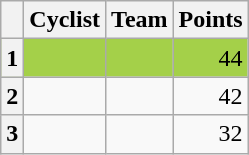<table class="wikitable">
<tr>
<th></th>
<th>Cyclist</th>
<th>Team</th>
<th>Points</th>
</tr>
<tr bgcolor="#a4d049">
<th>1</th>
<td></td>
<td></td>
<td align="right">44</td>
</tr>
<tr>
<th>2</th>
<td></td>
<td></td>
<td align="right">42</td>
</tr>
<tr>
<th>3</th>
<td></td>
<td></td>
<td align="right">32</td>
</tr>
</table>
